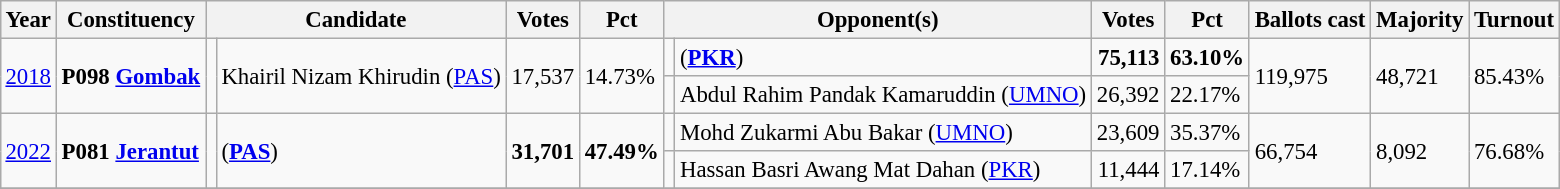<table class="wikitable" style="margin:0.5em ; font-size:95%">
<tr>
<th>Year</th>
<th>Constituency</th>
<th colspan=2>Candidate</th>
<th>Votes</th>
<th>Pct</th>
<th colspan=2>Opponent(s)</th>
<th>Votes</th>
<th>Pct</th>
<th>Ballots cast</th>
<th>Majority</th>
<th>Turnout</th>
</tr>
<tr>
<td rowspan=2><a href='#'>2018</a></td>
<td rowspan=2><strong>P098 <a href='#'>Gombak</a></strong></td>
<td rowspan=2 ></td>
<td rowspan=2>Khairil Nizam Khirudin (<a href='#'>PAS</a>)</td>
<td rowspan=2 align="right">17,537</td>
<td rowspan=2>14.73%</td>
<td></td>
<td> (<a href='#'><strong>PKR</strong></a>)</td>
<td align="right"><strong>75,113</strong></td>
<td><strong>63.10%</strong></td>
<td rowspan=2>119,975</td>
<td rowspan=2>48,721</td>
<td rowspan=2>85.43%</td>
</tr>
<tr>
<td></td>
<td>Abdul Rahim Pandak Kamaruddin (<a href='#'>UMNO</a>)</td>
<td align="right">26,392</td>
<td>22.17%</td>
</tr>
<tr>
<td rowspan=2><a href='#'>2022</a></td>
<td rowspan=2><strong>P081 <a href='#'>Jerantut</a></strong></td>
<td rowspan=2 bgcolor=></td>
<td rowspan=2> (<a href='#'><strong>PAS</strong></a>)</td>
<td rowspan=2 align="right"><strong>31,701</strong></td>
<td rowspan=2><strong>47.49%</strong></td>
<td></td>
<td>Mohd Zukarmi Abu Bakar (<a href='#'>UMNO</a>)</td>
<td align="right">23,609</td>
<td>35.37%</td>
<td rowspan=2>66,754</td>
<td rowspan=2>8,092</td>
<td rowspan=2>76.68%</td>
</tr>
<tr>
<td></td>
<td>Hassan Basri Awang Mat Dahan (<a href='#'>PKR</a>)</td>
<td align="right">11,444</td>
<td>17.14%</td>
</tr>
<tr>
</tr>
</table>
